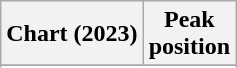<table class="wikitable sortable plainrowheaders" style="text-align:center;">
<tr>
<th scope="col">Chart (2023)</th>
<th scope="col">Peak<br>position</th>
</tr>
<tr>
</tr>
<tr>
</tr>
<tr>
</tr>
<tr>
</tr>
<tr>
</tr>
<tr>
</tr>
<tr>
</tr>
<tr>
</tr>
<tr>
</tr>
</table>
